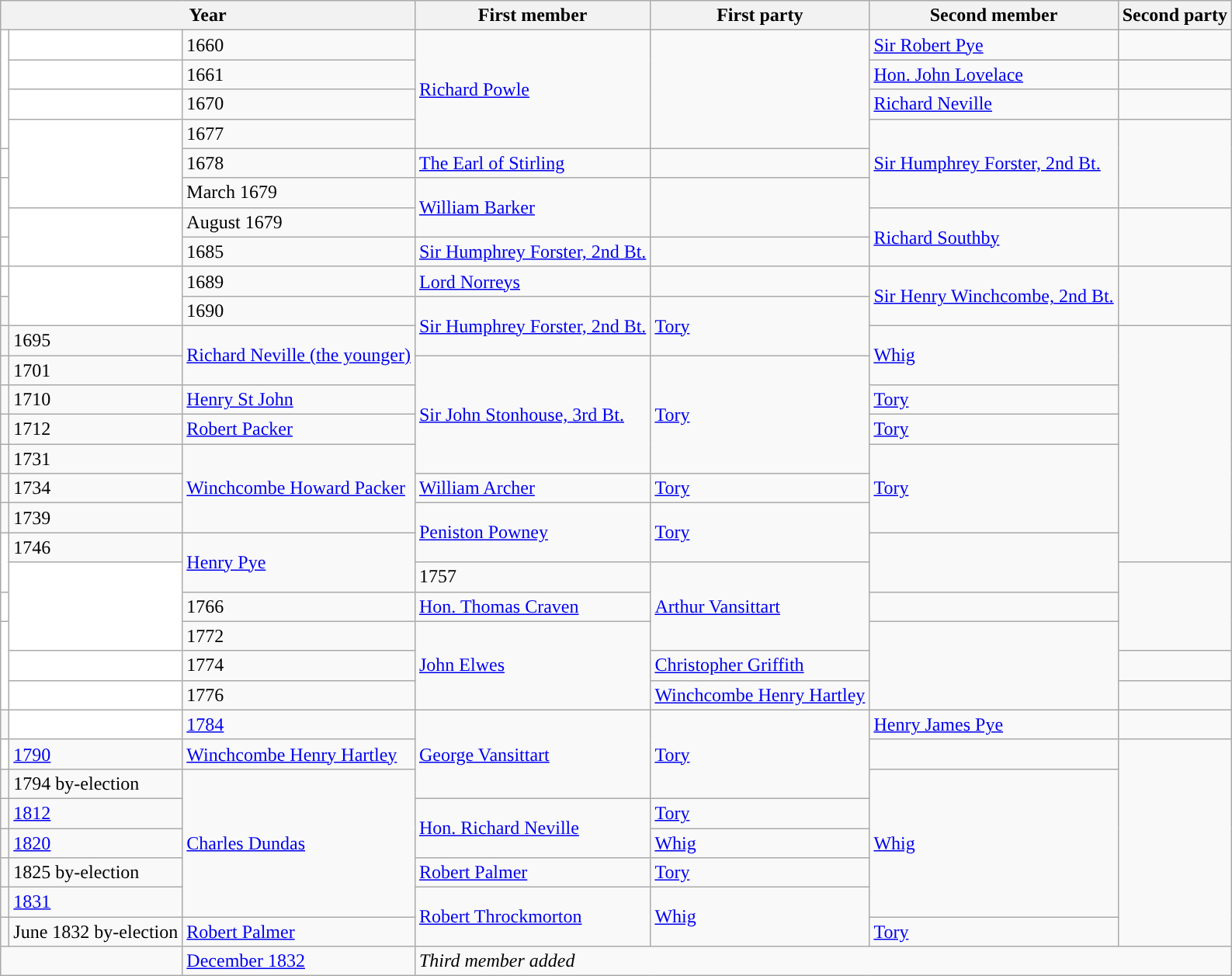<table class="wikitable">
<tr>
<th colspan="3">Year</th>
<th>First member</th>
<th>First party</th>
<th>Second member</th>
<th>Second party</th>
</tr>
<tr>
<td style="color:inherit;background-color: white" rowspan="4"></td>
<td style="color:inherit;background-color: white"></td>
<td>1660</td>
<td rowspan="4"><a href='#'>Richard Powle</a></td>
<td rowspan="4"></td>
<td><a href='#'>Sir Robert Pye</a></td>
<td></td>
</tr>
<tr>
<td style="color:inherit;background-color: white"></td>
<td>1661</td>
<td><a href='#'>Hon. John Lovelace</a></td>
<td></td>
</tr>
<tr>
<td style="color:inherit;background-color: white"></td>
<td>1670</td>
<td><a href='#'>Richard Neville</a></td>
<td></td>
</tr>
<tr>
<td style="color:inherit;background-color: white" rowspan="3"></td>
<td>1677</td>
<td rowspan="3"><a href='#'>Sir Humphrey Forster, 2nd Bt.</a></td>
<td rowspan="3"></td>
</tr>
<tr>
<td style="color:inherit;background-color: white"></td>
<td>1678</td>
<td><a href='#'>The Earl of Stirling</a></td>
<td></td>
</tr>
<tr>
<td style="color:inherit;background-color: white" rowspan="2"></td>
<td>March 1679</td>
<td rowspan="2"><a href='#'>William Barker</a></td>
<td rowspan="2"></td>
</tr>
<tr>
<td style="color:inherit;background-color: white" rowspan="2"></td>
<td>August 1679</td>
<td rowspan="2"><a href='#'>Richard Southby</a></td>
<td rowspan="2"></td>
</tr>
<tr>
<td style="color:inherit;background-color: white"></td>
<td>1685</td>
<td><a href='#'>Sir Humphrey Forster, 2nd Bt.</a></td>
<td></td>
</tr>
<tr>
<td style="color:inherit;background-color: white"></td>
<td style="color:inherit;background-color: white" rowspan="2"></td>
<td>1689</td>
<td><a href='#'>Lord Norreys</a></td>
<td></td>
<td rowspan="2"><a href='#'>Sir Henry Winchcombe, 2nd Bt.</a></td>
<td rowspan="2"></td>
</tr>
<tr>
<td style="color:inherit;background-color: "></td>
<td>1690</td>
<td rowspan="2"><a href='#'>Sir Humphrey Forster, 2nd Bt.</a></td>
<td rowspan="2"><a href='#'>Tory</a></td>
</tr>
<tr>
<td style="color:inherit;background-color: "></td>
<td>1695</td>
<td rowspan="2"><a href='#'>Richard Neville (the younger)</a></td>
<td rowspan="2"><a href='#'>Whig</a></td>
</tr>
<tr>
<td style="color:inherit;background-color: "></td>
<td>1701</td>
<td rowspan="4"><a href='#'>Sir John Stonhouse, 3rd Bt.</a></td>
<td rowspan="4"><a href='#'>Tory</a></td>
</tr>
<tr>
<td style="color:inherit;background-color: "></td>
<td>1710</td>
<td><a href='#'>Henry St John</a></td>
<td><a href='#'>Tory</a></td>
</tr>
<tr>
<td style="color:inherit;background-color: "></td>
<td>1712</td>
<td><a href='#'>Robert Packer</a></td>
<td><a href='#'>Tory</a></td>
</tr>
<tr>
<td style="color:inherit;background-color: "></td>
<td>1731</td>
<td rowspan="3"><a href='#'>Winchcombe Howard Packer</a></td>
<td rowspan="3"><a href='#'>Tory</a></td>
</tr>
<tr>
<td style="color:inherit;background-color: "></td>
<td>1734</td>
<td><a href='#'>William Archer</a></td>
<td><a href='#'>Tory</a></td>
</tr>
<tr>
<td style="color:inherit;background-color: "></td>
<td>1739</td>
<td rowspan="2"><a href='#'>Peniston Powney</a></td>
<td rowspan="2"><a href='#'>Tory</a></td>
</tr>
<tr>
<td style="color:inherit;background-color: white" rowspan="2"></td>
<td>1746</td>
<td rowspan="2"><a href='#'>Henry Pye</a></td>
<td rowspan="2"></td>
</tr>
<tr>
<td style="color:inherit;background-color: white" rowspan="3"></td>
<td>1757</td>
<td rowspan="3"><a href='#'>Arthur Vansittart</a></td>
<td rowspan="3"></td>
</tr>
<tr>
<td style="color:inherit;background-color: white"></td>
<td>1766</td>
<td><a href='#'>Hon. Thomas Craven</a></td>
<td></td>
</tr>
<tr>
<td style="color:inherit;background-color: white" rowspan="3"></td>
<td>1772</td>
<td rowspan="3"><a href='#'>John Elwes</a></td>
<td rowspan="3"></td>
</tr>
<tr>
<td style="color:inherit;background-color: white"></td>
<td>1774</td>
<td><a href='#'>Christopher Griffith</a></td>
<td></td>
</tr>
<tr>
<td style="color:inherit;background-color: white"></td>
<td>1776</td>
<td><a href='#'>Winchcombe Henry Hartley</a></td>
<td></td>
</tr>
<tr>
<td style="color:inherit;background-color: "></td>
<td style="color:inherit;background-color: white"></td>
<td><a href='#'>1784</a></td>
<td rowspan="3"><a href='#'>George Vansittart</a></td>
<td rowspan="3"><a href='#'>Tory</a></td>
<td><a href='#'>Henry James Pye</a></td>
<td></td>
</tr>
<tr>
<td style="color:inherit;background-color: white"></td>
<td><a href='#'>1790</a></td>
<td><a href='#'>Winchcombe Henry Hartley</a></td>
<td></td>
</tr>
<tr>
<td style="color:inherit;background-color: "></td>
<td>1794 by-election</td>
<td rowspan="5"><a href='#'>Charles Dundas</a></td>
<td rowspan="5"><a href='#'>Whig</a></td>
</tr>
<tr>
<td style="color:inherit;background-color: "></td>
<td><a href='#'>1812</a></td>
<td rowspan="2"><a href='#'>Hon. Richard Neville</a></td>
<td><a href='#'>Tory</a></td>
</tr>
<tr>
<td style="color:inherit;background-color: "></td>
<td><a href='#'>1820</a></td>
<td><a href='#'>Whig</a></td>
</tr>
<tr>
<td style="color:inherit;background-color: "></td>
<td>1825 by-election</td>
<td><a href='#'>Robert Palmer</a></td>
<td><a href='#'>Tory</a></td>
</tr>
<tr>
<td style="color:inherit;background-color: "></td>
<td><a href='#'>1831</a></td>
<td rowspan="2"><a href='#'>Robert Throckmorton</a></td>
<td rowspan="2"><a href='#'>Whig</a></td>
</tr>
<tr>
<td style="color:inherit;background-color: "></td>
<td>June 1832 by-election</td>
<td><a href='#'>Robert Palmer</a></td>
<td><a href='#'>Tory</a></td>
</tr>
<tr>
<td colspan="2"></td>
<td><a href='#'>December 1832</a></td>
<td colspan="4"><em>Third member added</em></td>
</tr>
</table>
